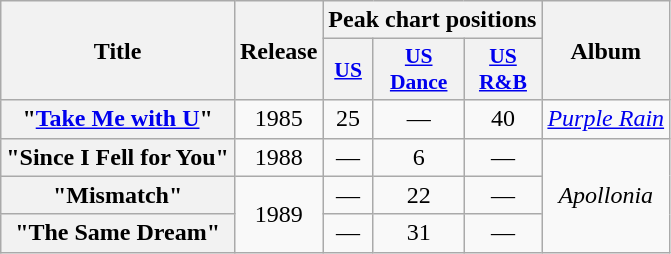<table class="wikitable plainrowheaders" style="text-align:center;">
<tr>
<th rowspan="2">Title</th>
<th rowspan="2">Release</th>
<th colspan="3">Peak chart positions</th>
<th rowspan="2">Album</th>
</tr>
<tr>
<th scope="col" style=font-size:90%;"><a href='#'>US</a></th>
<th scope="col" style=font-size:90%;"><a href='#'>US<br>Dance</a></th>
<th scope="col" style=font-size:90%;"><a href='#'>US<br>R&B</a></th>
</tr>
<tr>
<th scope="row">"<a href='#'>Take Me with U</a>" </th>
<td>1985</td>
<td style="text-align:center;">25</td>
<td style="text-align:center;">—</td>
<td style="text-align:center;">40</td>
<td><em><a href='#'>Purple Rain</a></em></td>
</tr>
<tr>
<th scope="row">"Since I Fell for You"</th>
<td>1988</td>
<td style="text-align:center;">—</td>
<td style="text-align:center;">6</td>
<td style="text-align:center;">—</td>
<td rowspan="3"><em>Apollonia</em></td>
</tr>
<tr>
<th scope="row">"Mismatch"</th>
<td rowspan="2">1989</td>
<td style="text-align:center;">—</td>
<td style="text-align:center;">22</td>
<td style="text-align:center;">—</td>
</tr>
<tr>
<th scope="row">"The Same Dream"</th>
<td style="text-align:center;">—</td>
<td style="text-align:center;">31</td>
<td style="text-align:center;">—</td>
</tr>
</table>
